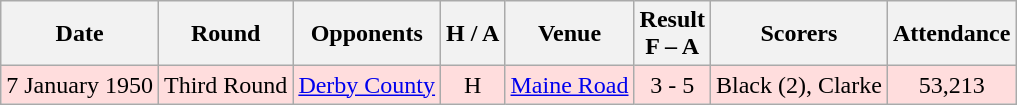<table class="wikitable" style="text-align:center">
<tr>
<th>Date</th>
<th>Round</th>
<th>Opponents</th>
<th>H / A</th>
<th>Venue</th>
<th>Result<br>F – A</th>
<th>Scorers</th>
<th>Attendance</th>
</tr>
<tr bgcolor="#ffdddd">
<td>7 January 1950</td>
<td>Third Round</td>
<td><a href='#'>Derby County</a></td>
<td>H</td>
<td><a href='#'>Maine Road</a></td>
<td>3 - 5</td>
<td>Black (2), Clarke</td>
<td>53,213</td>
</tr>
</table>
